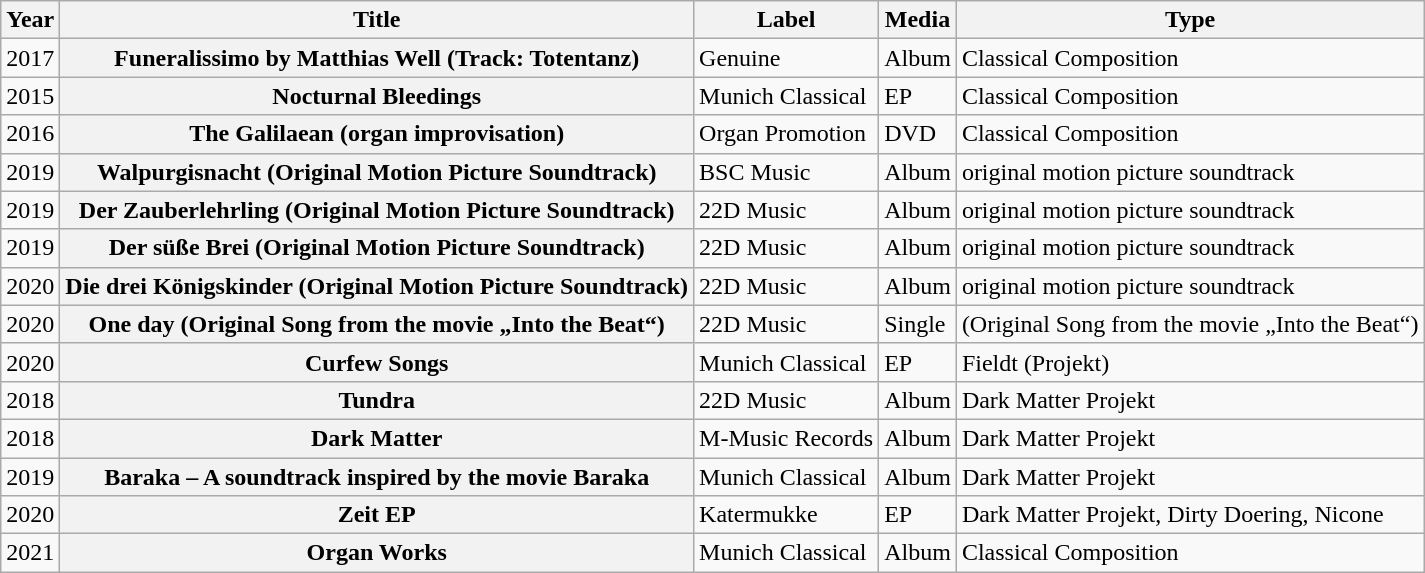<table class="wikitable sortable">
<tr>
<th>Year</th>
<th>Title</th>
<th>Label</th>
<th>Media</th>
<th>Type</th>
</tr>
<tr>
<td>2017</td>
<th>Funeralissimo by Matthias Well (Track: Totentanz)</th>
<td>Genuine</td>
<td>Album</td>
<td>Classical Composition</td>
</tr>
<tr>
<td>2015</td>
<th>Nocturnal Bleedings</th>
<td>Munich Classical</td>
<td>EP</td>
<td>Classical Composition</td>
</tr>
<tr>
<td>2016</td>
<th>The Galilaean (organ improvisation)</th>
<td>Organ Promotion</td>
<td>DVD</td>
<td>Classical Composition</td>
</tr>
<tr>
<td>2019</td>
<th>Walpurgisnacht (Original Motion Picture Soundtrack)</th>
<td>BSC Music</td>
<td>Album</td>
<td>original motion picture soundtrack</td>
</tr>
<tr>
<td>2019</td>
<th>Der Zauberlehrling (Original Motion Picture Soundtrack)</th>
<td>22D Music</td>
<td>Album</td>
<td>original motion picture soundtrack</td>
</tr>
<tr>
<td>2019</td>
<th>Der süße Brei (Original Motion Picture Soundtrack)</th>
<td>22D Music</td>
<td>Album</td>
<td>original motion picture soundtrack</td>
</tr>
<tr>
<td>2020</td>
<th>Die drei Königskinder (Original Motion Picture Soundtrack)</th>
<td>22D Music</td>
<td>Album</td>
<td>original motion picture soundtrack</td>
</tr>
<tr>
<td>2020</td>
<th>One day (Original Song from the movie „Into the Beat“)</th>
<td>22D Music</td>
<td>Single</td>
<td>(Original Song from the movie „Into the Beat“)</td>
</tr>
<tr>
<td>2020</td>
<th>Curfew Songs</th>
<td>Munich Classical</td>
<td>EP</td>
<td>Fieldt (Projekt)</td>
</tr>
<tr>
<td>2018</td>
<th>Tundra</th>
<td>22D Music</td>
<td>Album</td>
<td>Dark Matter Projekt</td>
</tr>
<tr>
<td>2018</td>
<th>Dark Matter</th>
<td>M-Music Records</td>
<td>Album</td>
<td>Dark Matter Projekt</td>
</tr>
<tr>
<td>2019</td>
<th>Baraka – A soundtrack inspired by the movie Baraka</th>
<td>Munich Classical</td>
<td>Album</td>
<td>Dark Matter Projekt</td>
</tr>
<tr>
<td>2020</td>
<th>Zeit EP</th>
<td>Katermukke</td>
<td>EP</td>
<td>Dark Matter Projekt, Dirty Doering, Nicone</td>
</tr>
<tr>
<td>2021</td>
<th>Organ Works</th>
<td>Munich Classical</td>
<td>Album</td>
<td>Classical Composition</td>
</tr>
</table>
